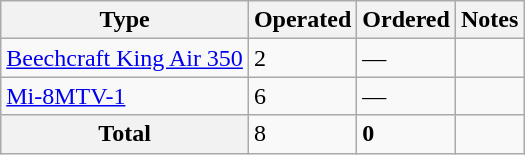<table class="wikitable">
<tr>
<th>Type</th>
<th>Operated</th>
<th>Ordered</th>
<th>Notes</th>
</tr>
<tr>
<td><a href='#'>Beechcraft King Air 350</a></td>
<td>2</td>
<td>—</td>
<td></td>
</tr>
<tr>
<td><a href='#'>Mi-8MTV-1</a>  </td>
<td>6</td>
<td>—</td>
<td></td>
</tr>
<tr>
<th>Total</th>
<td>8</td>
<td><strong>0</strong></td>
<td></td>
</tr>
</table>
